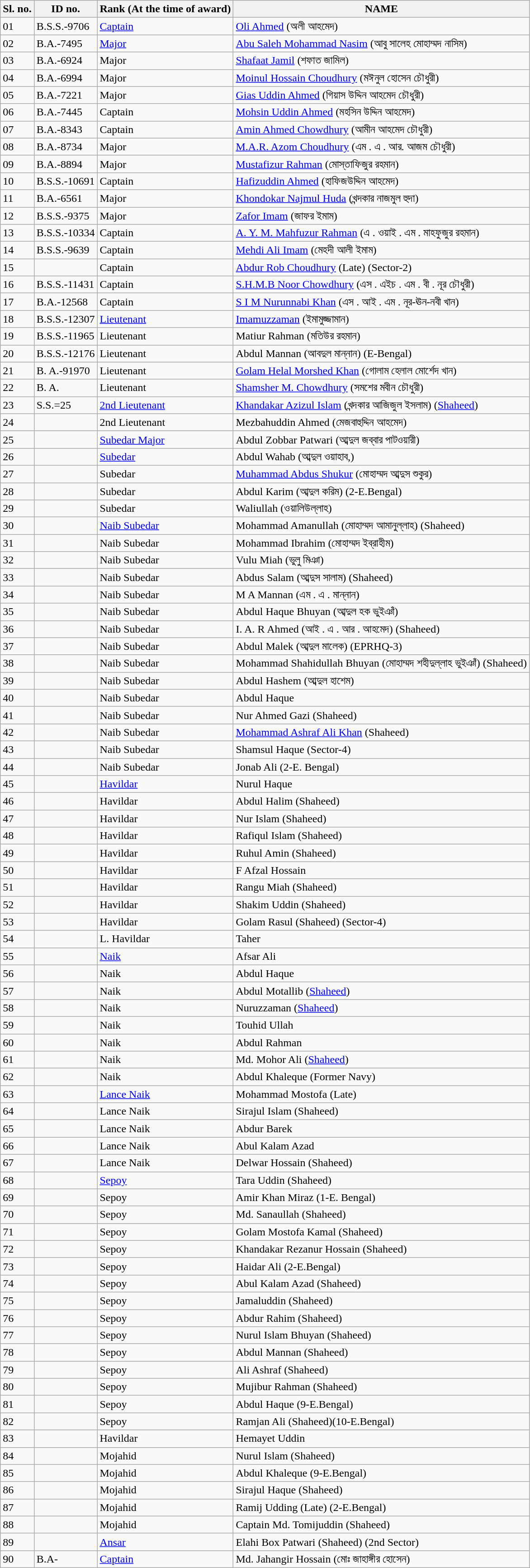<table class ="wikitable">
<tr>
<th>Sl. no.</th>
<th>ID no.</th>
<th>Rank (At the time of award)</th>
<th>NAME</th>
</tr>
<tr>
<td>01</td>
<td>B.S.S.-9706</td>
<td><a href='#'>Captain</a></td>
<td><a href='#'>Oli Ahmed</a> (অলী আহমেদ)</td>
</tr>
<tr>
<td>02</td>
<td>B.A.-7495</td>
<td><a href='#'>Major</a></td>
<td><a href='#'>Abu Saleh Mohammad Nasim</a> (আবু সালেহ মোহাম্মদ নাসিম)</td>
</tr>
<tr>
<td>03</td>
<td>B.A.-6924</td>
<td>Major</td>
<td><a href='#'>Shafaat Jamil</a> (শফাত জামিল)</td>
</tr>
<tr>
<td>04</td>
<td>B.A.-6994</td>
<td>Major</td>
<td><a href='#'>Moinul Hossain Choudhury</a> (মঈনুল হোসেন চৌধুরী)</td>
</tr>
<tr>
<td>05</td>
<td>B.A.-7221</td>
<td>Major</td>
<td><a href='#'>Gias Uddin Ahmed</a> (গিয়াস উদ্দিন আহমেদ চৌধুরী)</td>
</tr>
<tr>
<td>06</td>
<td>B.A.-7445</td>
<td>Captain</td>
<td><a href='#'>Mohsin Uddin Ahmed</a> (মহসিন উদ্দিন আহমেদ)</td>
</tr>
<tr>
<td>07</td>
<td>B.A.-8343</td>
<td>Captain</td>
<td><a href='#'>Amin Ahmed Chowdhury</a> (আমীন আহমেদ চৌধুরী)</td>
</tr>
<tr>
<td>08</td>
<td>B.A.-8734</td>
<td>Major</td>
<td><a href='#'>M.A.R. Azom Choudhury</a> (এম . এ . আর. আজম চৌধুরী)</td>
</tr>
<tr>
<td>09</td>
<td>B.A.-8894</td>
<td>Major</td>
<td><a href='#'>Mustafizur Rahman</a> (মোস্তাফিজুর রহমান)</td>
</tr>
<tr>
<td>10</td>
<td>B.S.S.-10691</td>
<td>Captain</td>
<td><a href='#'>Hafizuddin Ahmed</a> (হাফিজউদ্দিন আহমেদ)</td>
</tr>
<tr>
<td>11</td>
<td>B.A.-6561</td>
<td>Major</td>
<td><a href='#'>Khondokar Najmul Huda</a> (খন্দকার নাজমুল হুদা)</td>
</tr>
<tr>
<td>12</td>
<td>B.S.S.-9375</td>
<td>Major</td>
<td><a href='#'>Zafor Imam</a> (জাফর ইমাম)</td>
</tr>
<tr>
<td>13</td>
<td>B.S.S.-10334</td>
<td>Captain</td>
<td><a href='#'>A. Y. M. Mahfuzur Rahman</a> (এ . ওয়াই . এম . মাহফুজুর রহমান)</td>
</tr>
<tr>
<td>14</td>
<td>B.S.S.-9639</td>
<td>Captain</td>
<td><a href='#'>Mehdi Ali Imam</a> (মেহদী আলী ইমাম)</td>
</tr>
<tr>
<td>15</td>
<td></td>
<td>Captain</td>
<td><a href='#'>Abdur Rob Choudhury</a> (Late) (Sector-2)</td>
</tr>
<tr>
<td>16</td>
<td>B.S.S.-11431</td>
<td>Captain</td>
<td><a href='#'>S.H.M.B Noor Chowdhury</a> (এস . এইচ . এম . বী . নূর চৌধুরী)</td>
</tr>
<tr>
<td>17</td>
<td>B.A.-12568</td>
<td>Captain</td>
<td><a href='#'>S I M Nurunnabi Khan</a> (এস . আই . এম . নূর-ঊন-নবী খান)</td>
</tr>
<tr>
<td>18</td>
<td>B.S.S.-12307</td>
<td><a href='#'>Lieutenant</a></td>
<td><a href='#'>Imamuzzaman</a> (ইমামুজ্জামান)</td>
</tr>
<tr>
<td>19</td>
<td>B.S.S.-11965</td>
<td>Lieutenant</td>
<td>Matiur Rahman (মতিউর রহমান)</td>
</tr>
<tr>
<td>20</td>
<td>B.S.S.-12176</td>
<td>Lieutenant</td>
<td>Abdul Mannan (আবদুল মান্নান) (E-Bengal)</td>
</tr>
<tr>
<td>21</td>
<td>B. A.-91970</td>
<td>Lieutenant</td>
<td><a href='#'>Golam Helal Morshed Khan</a> (গোলাম হেলাল মোর্শেদ খান)</td>
</tr>
<tr>
<td>22</td>
<td>B. A.</td>
<td>Lieutenant</td>
<td><a href='#'>Shamsher M. Chowdhury</a> (সমশের মবীন চৌধুরী)</td>
</tr>
<tr>
<td>23</td>
<td>S.S.=25</td>
<td><a href='#'>2nd Lieutenant</a></td>
<td><a href='#'>Khandakar Azizul Islam</a> (খন্দকার আজিজুল ইসলাম) (<a href='#'>Shaheed</a>)</td>
</tr>
<tr>
<td>24</td>
<td></td>
<td>2nd Lieutenant</td>
<td>Mezbahuddin Ahmed (মেজবাহুদ্দিন আহমেদ)</td>
</tr>
<tr>
<td>25</td>
<td></td>
<td><a href='#'>Subedar Major</a></td>
<td>Abdul Zobbar Patwari (আব্দুল জব্বার পাটওয়ারী)</td>
</tr>
<tr>
<td>26</td>
<td></td>
<td><a href='#'>Subedar</a></td>
<td>Abdul Wahab (আব্দুল ওয়াহাব,)</td>
</tr>
<tr>
<td>27</td>
<td></td>
<td>Subedar</td>
<td><a href='#'>Muhammad Abdus Shukur</a> (মোহাম্মদ আব্দুস শুকুর)</td>
</tr>
<tr>
<td>28</td>
<td></td>
<td>Subedar</td>
<td>Abdul Karim (আব্দুল করিম) (2-E.Bengal)</td>
</tr>
<tr>
<td>29</td>
<td></td>
<td>Subedar</td>
<td>Waliullah (ওয়ালিউল্লাহ)</td>
</tr>
<tr>
<td>30</td>
<td></td>
<td><a href='#'>Naib Subedar</a></td>
<td>Mohammad Amanullah (মোহাম্মদ আমানুল্লাহ) (Shaheed)</td>
</tr>
<tr>
<td>31</td>
<td></td>
<td>Naib Subedar</td>
<td>Mohammad Ibrahim (মোহাম্মদ ইব্রাহীম)</td>
</tr>
<tr>
<td>32</td>
<td></td>
<td>Naib Subedar</td>
<td>Vulu Miah (ভুলু মিঞা)</td>
</tr>
<tr>
<td>33</td>
<td></td>
<td>Naib Subedar</td>
<td>Abdus Salam (আব্দুস সালাম) (Shaheed)</td>
</tr>
<tr>
<td>34</td>
<td></td>
<td>Naib Subedar</td>
<td>M A Mannan (এম . এ . মান্নান)</td>
</tr>
<tr>
<td>35</td>
<td></td>
<td>Naib Subedar</td>
<td>Abdul Haque Bhuyan (আব্দুল হক ভুইঞাঁ)</td>
</tr>
<tr>
<td>36</td>
<td></td>
<td>Naib Subedar</td>
<td>I. A. R Ahmed (আই . এ . আর . আহমেদ) (Shaheed)</td>
</tr>
<tr>
<td>37</td>
<td></td>
<td>Naib Subedar</td>
<td>Abdul Malek (আব্দুল মালেক) (EPRHQ-3)</td>
</tr>
<tr>
<td>38</td>
<td></td>
<td>Naib Subedar</td>
<td>Mohammad Shahidullah Bhuyan (মোহাম্মদ শহীদুল্লাহ ভুইঞাঁ) (Shaheed)</td>
</tr>
<tr>
<td>39</td>
<td></td>
<td>Naib Subedar</td>
<td>Abdul Hashem (আব্দুল হাশেম)</td>
</tr>
<tr>
<td>40</td>
<td></td>
<td>Naib Subedar</td>
<td>Abdul Haque</td>
</tr>
<tr>
<td>41</td>
<td></td>
<td>Naib Subedar</td>
<td>Nur Ahmed Gazi (Shaheed)</td>
</tr>
<tr>
<td>42</td>
<td></td>
<td>Naib Subedar</td>
<td><a href='#'>Mohammad Ashraf Ali Khan</a> (Shaheed)</td>
</tr>
<tr>
<td>43</td>
<td></td>
<td>Naib Subedar</td>
<td>Shamsul Haque (Sector-4)</td>
</tr>
<tr>
<td>44</td>
<td></td>
<td>Naib Subedar</td>
<td>Jonab Ali (2-E. Bengal)</td>
</tr>
<tr>
<td>45</td>
<td></td>
<td><a href='#'>Havildar</a></td>
<td>Nurul Haque</td>
</tr>
<tr>
<td>46</td>
<td></td>
<td>Havildar</td>
<td>Abdul Halim (Shaheed)</td>
</tr>
<tr>
<td>47</td>
<td></td>
<td>Havildar</td>
<td>Nur Islam (Shaheed)</td>
</tr>
<tr>
<td>48</td>
<td></td>
<td>Havildar</td>
<td>Rafiqul Islam (Shaheed)</td>
</tr>
<tr>
<td>49</td>
<td></td>
<td>Havildar</td>
<td>Ruhul Amin (Shaheed)</td>
</tr>
<tr>
<td>50</td>
<td></td>
<td>Havildar</td>
<td>F Afzal Hossain</td>
</tr>
<tr>
<td>51</td>
<td></td>
<td>Havildar</td>
<td>Rangu Miah (Shaheed)</td>
</tr>
<tr>
<td>52</td>
<td></td>
<td>Havildar</td>
<td>Shakim Uddin (Shaheed)</td>
</tr>
<tr>
<td>53</td>
<td></td>
<td>Havildar</td>
<td>Golam Rasul (Shaheed) (Sector-4)</td>
</tr>
<tr>
<td>54</td>
<td></td>
<td>L. Havildar</td>
<td>Taher</td>
</tr>
<tr>
<td>55</td>
<td></td>
<td><a href='#'>Naik</a></td>
<td>Afsar Ali</td>
</tr>
<tr>
<td>56</td>
<td></td>
<td>Naik</td>
<td>Abdul Haque</td>
</tr>
<tr>
<td>57</td>
<td></td>
<td>Naik</td>
<td>Abdul Motallib (<a href='#'>Shaheed</a>)</td>
</tr>
<tr>
<td>58</td>
<td></td>
<td>Naik</td>
<td>Nuruzzaman (<a href='#'>Shaheed</a>)</td>
</tr>
<tr>
<td>59</td>
<td></td>
<td>Naik</td>
<td>Touhid Ullah</td>
</tr>
<tr>
<td>60</td>
<td></td>
<td>Naik</td>
<td>Abdul Rahman</td>
</tr>
<tr>
<td>61</td>
<td></td>
<td>Naik</td>
<td>Md. Mohor Ali (<a href='#'>Shaheed</a>)</td>
</tr>
<tr>
<td>62</td>
<td></td>
<td>Naik</td>
<td>Abdul Khaleque (Former Navy)</td>
</tr>
<tr>
<td>63</td>
<td></td>
<td><a href='#'>Lance Naik</a></td>
<td>Mohammad Mostofa (Late)</td>
</tr>
<tr>
<td>64</td>
<td></td>
<td>Lance Naik</td>
<td>Sirajul Islam (Shaheed)</td>
</tr>
<tr>
<td>65</td>
<td></td>
<td>Lance Naik</td>
<td>Abdur Barek</td>
</tr>
<tr>
<td>66</td>
<td></td>
<td>Lance Naik</td>
<td>Abul Kalam Azad</td>
</tr>
<tr>
<td>67</td>
<td></td>
<td>Lance Naik</td>
<td>Delwar Hossain (Shaheed)</td>
</tr>
<tr>
<td>68</td>
<td></td>
<td><a href='#'>Sepoy</a></td>
<td>Tara Uddin (Shaheed)</td>
</tr>
<tr>
<td>69</td>
<td></td>
<td>Sepoy</td>
<td>Amir Khan Miraz (1-E. Bengal)</td>
</tr>
<tr>
<td>70</td>
<td></td>
<td>Sepoy</td>
<td>Md. Sanaullah (Shaheed)</td>
</tr>
<tr>
<td>71</td>
<td></td>
<td>Sepoy</td>
<td>Golam Mostofa Kamal (Shaheed)</td>
</tr>
<tr>
<td>72</td>
<td></td>
<td>Sepoy</td>
<td>Khandakar Rezanur Hossain (Shaheed)</td>
</tr>
<tr>
<td>73</td>
<td></td>
<td>Sepoy</td>
<td>Haidar Ali (2-E.Bengal)</td>
</tr>
<tr>
<td>74</td>
<td></td>
<td>Sepoy</td>
<td>Abul Kalam Azad (Shaheed)</td>
</tr>
<tr>
<td>75</td>
<td></td>
<td>Sepoy</td>
<td>Jamaluddin (Shaheed)</td>
</tr>
<tr>
<td>76</td>
<td></td>
<td>Sepoy</td>
<td>Abdur Rahim (Shaheed)</td>
</tr>
<tr>
<td>77</td>
<td></td>
<td>Sepoy</td>
<td>Nurul Islam Bhuyan (Shaheed)</td>
</tr>
<tr>
<td>78</td>
<td></td>
<td>Sepoy</td>
<td>Abdul Mannan (Shaheed)</td>
</tr>
<tr>
<td>79</td>
<td></td>
<td>Sepoy</td>
<td>Ali Ashraf (Shaheed)</td>
</tr>
<tr>
<td>80</td>
<td></td>
<td>Sepoy</td>
<td>Mujibur Rahman (Shaheed)</td>
</tr>
<tr>
<td>81</td>
<td></td>
<td>Sepoy</td>
<td>Abdul Haque (9-E.Bengal)</td>
</tr>
<tr>
<td>82</td>
<td></td>
<td>Sepoy</td>
<td>Ramjan Ali (Shaheed)(10-E.Bengal)</td>
</tr>
<tr>
<td>83</td>
<td></td>
<td>Havildar</td>
<td>Hemayet Uddin</td>
</tr>
<tr>
<td>84</td>
<td></td>
<td>Mojahid</td>
<td>Nurul Islam (Shaheed)</td>
</tr>
<tr>
<td>85</td>
<td></td>
<td>Mojahid</td>
<td>Abdul Khaleque (9-E.Bengal)</td>
</tr>
<tr>
<td>86</td>
<td></td>
<td>Mojahid</td>
<td>Sirajul Haque (Shaheed)</td>
</tr>
<tr>
<td>87</td>
<td></td>
<td>Mojahid</td>
<td>Ramij Udding (Late) (2-E.Bengal)</td>
</tr>
<tr>
<td>88</td>
<td></td>
<td>Mojahid</td>
<td>Captain Md. Tomijuddin (Shaheed)</td>
</tr>
<tr>
<td>89</td>
<td></td>
<td><a href='#'>Ansar</a></td>
<td>Elahi Box Patwari (Shaheed) (2nd Sector)</td>
</tr>
<tr>
<td>90</td>
<td>B.A-</td>
<td><a href='#'>Captain</a></td>
<td>Md. Jahangir Hossain (মোঃ জাহাঙ্গীর হোসেন)</td>
</tr>
</table>
